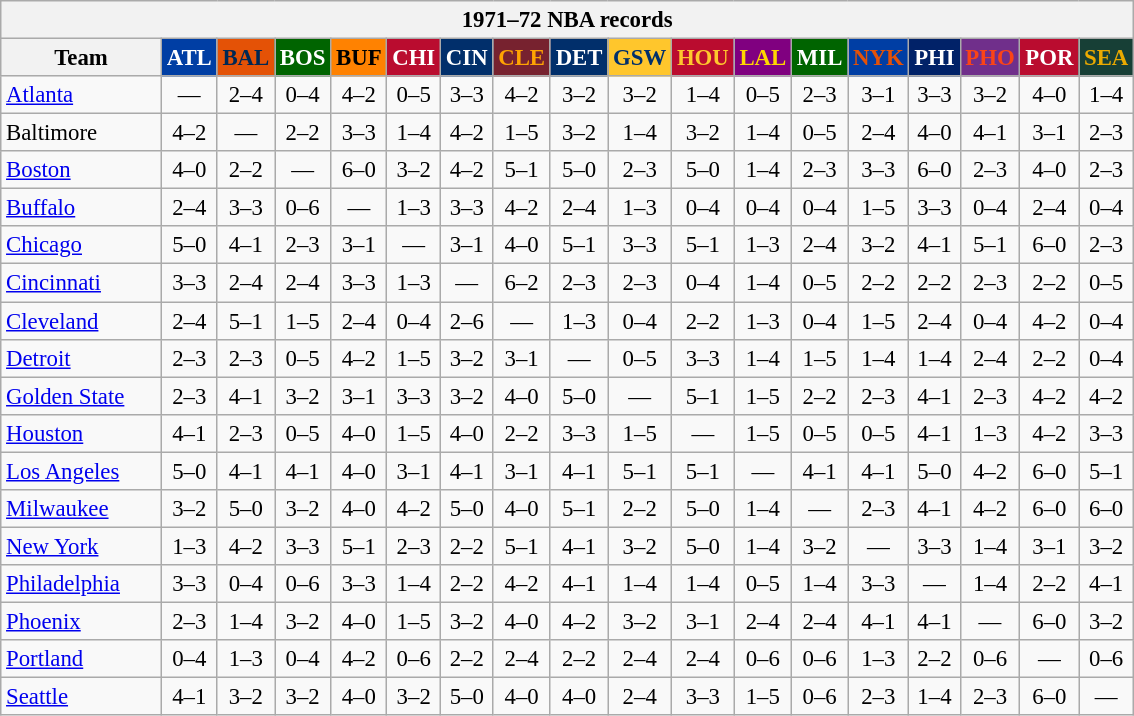<table class="wikitable" style="font-size:95%; text-align:center;">
<tr>
<th colspan=18>1971–72 NBA records</th>
</tr>
<tr>
<th width=100>Team</th>
<th style="background:#003EA4;color:#FFFFFF;width=35">ATL</th>
<th style="background:#E45206;color:#002854;width=35">BAL</th>
<th style="background:#006400;color:#FFFFFF;width=35">BOS</th>
<th style="background:#FF8201;color:#000000;width=35">BUF</th>
<th style="background:#BA0C2F;color:#FFFFFF;width=35">CHI</th>
<th style="background:#012F6B;color:#FFFFFF;width=35">CIN</th>
<th style="background:#77222F;color:#FFA402;width=35">CLE</th>
<th style="background:#012F6B;color:#FFFFFF;width=35">DET</th>
<th style="background:#FFC62C;color:#012F6B;width=35">GSW</th>
<th style="background:#BA0C2F;color:#FEC72E;width=35">HOU</th>
<th style="background:#800080;color:#FFD700;width=35">LAL</th>
<th style="background:#006400;color:#FFFFFF;width=35">MIL</th>
<th style="background:#003EA4;color:#E35208;width=35">NYK</th>
<th style="background:#012268;color:#FFFFFF;width=35">PHI</th>
<th style="background:#702F8B;color:#FA4417;width=35">PHO</th>
<th style="background:#BA0C2F;color:#FFFFFF;width=35">POR</th>
<th style="background:#173F36;color:#EBAA00;width=35">SEA</th>
</tr>
<tr>
<td style="text-align:left;"><a href='#'>Atlanta</a></td>
<td>—</td>
<td>2–4</td>
<td>0–4</td>
<td>4–2</td>
<td>0–5</td>
<td>3–3</td>
<td>4–2</td>
<td>3–2</td>
<td>3–2</td>
<td>1–4</td>
<td>0–5</td>
<td>2–3</td>
<td>3–1</td>
<td>3–3</td>
<td>3–2</td>
<td>4–0</td>
<td>1–4</td>
</tr>
<tr>
<td style="text-align:left;">Baltimore</td>
<td>4–2</td>
<td>—</td>
<td>2–2</td>
<td>3–3</td>
<td>1–4</td>
<td>4–2</td>
<td>1–5</td>
<td>3–2</td>
<td>1–4</td>
<td>3–2</td>
<td>1–4</td>
<td>0–5</td>
<td>2–4</td>
<td>4–0</td>
<td>4–1</td>
<td>3–1</td>
<td>2–3</td>
</tr>
<tr>
<td style="text-align:left;"><a href='#'>Boston</a></td>
<td>4–0</td>
<td>2–2</td>
<td>—</td>
<td>6–0</td>
<td>3–2</td>
<td>4–2</td>
<td>5–1</td>
<td>5–0</td>
<td>2–3</td>
<td>5–0</td>
<td>1–4</td>
<td>2–3</td>
<td>3–3</td>
<td>6–0</td>
<td>2–3</td>
<td>4–0</td>
<td>2–3</td>
</tr>
<tr>
<td style="text-align:left;"><a href='#'>Buffalo</a></td>
<td>2–4</td>
<td>3–3</td>
<td>0–6</td>
<td>—</td>
<td>1–3</td>
<td>3–3</td>
<td>4–2</td>
<td>2–4</td>
<td>1–3</td>
<td>0–4</td>
<td>0–4</td>
<td>0–4</td>
<td>1–5</td>
<td>3–3</td>
<td>0–4</td>
<td>2–4</td>
<td>0–4</td>
</tr>
<tr>
<td style="text-align:left;"><a href='#'>Chicago</a></td>
<td>5–0</td>
<td>4–1</td>
<td>2–3</td>
<td>3–1</td>
<td>—</td>
<td>3–1</td>
<td>4–0</td>
<td>5–1</td>
<td>3–3</td>
<td>5–1</td>
<td>1–3</td>
<td>2–4</td>
<td>3–2</td>
<td>4–1</td>
<td>5–1</td>
<td>6–0</td>
<td>2–3</td>
</tr>
<tr>
<td style="text-align:left;"><a href='#'>Cincinnati</a></td>
<td>3–3</td>
<td>2–4</td>
<td>2–4</td>
<td>3–3</td>
<td>1–3</td>
<td>—</td>
<td>6–2</td>
<td>2–3</td>
<td>2–3</td>
<td>0–4</td>
<td>1–4</td>
<td>0–5</td>
<td>2–2</td>
<td>2–2</td>
<td>2–3</td>
<td>2–2</td>
<td>0–5</td>
</tr>
<tr>
<td style="text-align:left;"><a href='#'>Cleveland</a></td>
<td>2–4</td>
<td>5–1</td>
<td>1–5</td>
<td>2–4</td>
<td>0–4</td>
<td>2–6</td>
<td>—</td>
<td>1–3</td>
<td>0–4</td>
<td>2–2</td>
<td>1–3</td>
<td>0–4</td>
<td>1–5</td>
<td>2–4</td>
<td>0–4</td>
<td>4–2</td>
<td>0–4</td>
</tr>
<tr>
<td style="text-align:left;"><a href='#'>Detroit</a></td>
<td>2–3</td>
<td>2–3</td>
<td>0–5</td>
<td>4–2</td>
<td>1–5</td>
<td>3–2</td>
<td>3–1</td>
<td>—</td>
<td>0–5</td>
<td>3–3</td>
<td>1–4</td>
<td>1–5</td>
<td>1–4</td>
<td>1–4</td>
<td>2–4</td>
<td>2–2</td>
<td>0–4</td>
</tr>
<tr>
<td style="text-align:left;"><a href='#'>Golden State</a></td>
<td>2–3</td>
<td>4–1</td>
<td>3–2</td>
<td>3–1</td>
<td>3–3</td>
<td>3–2</td>
<td>4–0</td>
<td>5–0</td>
<td>—</td>
<td>5–1</td>
<td>1–5</td>
<td>2–2</td>
<td>2–3</td>
<td>4–1</td>
<td>2–3</td>
<td>4–2</td>
<td>4–2</td>
</tr>
<tr>
<td style="text-align:left;"><a href='#'>Houston</a></td>
<td>4–1</td>
<td>2–3</td>
<td>0–5</td>
<td>4–0</td>
<td>1–5</td>
<td>4–0</td>
<td>2–2</td>
<td>3–3</td>
<td>1–5</td>
<td>—</td>
<td>1–5</td>
<td>0–5</td>
<td>0–5</td>
<td>4–1</td>
<td>1–3</td>
<td>4–2</td>
<td>3–3</td>
</tr>
<tr>
<td style="text-align:left;"><a href='#'>Los Angeles</a></td>
<td>5–0</td>
<td>4–1</td>
<td>4–1</td>
<td>4–0</td>
<td>3–1</td>
<td>4–1</td>
<td>3–1</td>
<td>4–1</td>
<td>5–1</td>
<td>5–1</td>
<td>—</td>
<td>4–1</td>
<td>4–1</td>
<td>5–0</td>
<td>4–2</td>
<td>6–0</td>
<td>5–1</td>
</tr>
<tr>
<td style="text-align:left;"><a href='#'>Milwaukee</a></td>
<td>3–2</td>
<td>5–0</td>
<td>3–2</td>
<td>4–0</td>
<td>4–2</td>
<td>5–0</td>
<td>4–0</td>
<td>5–1</td>
<td>2–2</td>
<td>5–0</td>
<td>1–4</td>
<td>—</td>
<td>2–3</td>
<td>4–1</td>
<td>4–2</td>
<td>6–0</td>
<td>6–0</td>
</tr>
<tr>
<td style="text-align:left;"><a href='#'>New York</a></td>
<td>1–3</td>
<td>4–2</td>
<td>3–3</td>
<td>5–1</td>
<td>2–3</td>
<td>2–2</td>
<td>5–1</td>
<td>4–1</td>
<td>3–2</td>
<td>5–0</td>
<td>1–4</td>
<td>3–2</td>
<td>—</td>
<td>3–3</td>
<td>1–4</td>
<td>3–1</td>
<td>3–2</td>
</tr>
<tr>
<td style="text-align:left;"><a href='#'>Philadelphia</a></td>
<td>3–3</td>
<td>0–4</td>
<td>0–6</td>
<td>3–3</td>
<td>1–4</td>
<td>2–2</td>
<td>4–2</td>
<td>4–1</td>
<td>1–4</td>
<td>1–4</td>
<td>0–5</td>
<td>1–4</td>
<td>3–3</td>
<td>—</td>
<td>1–4</td>
<td>2–2</td>
<td>4–1</td>
</tr>
<tr>
<td style="text-align:left;"><a href='#'>Phoenix</a></td>
<td>2–3</td>
<td>1–4</td>
<td>3–2</td>
<td>4–0</td>
<td>1–5</td>
<td>3–2</td>
<td>4–0</td>
<td>4–2</td>
<td>3–2</td>
<td>3–1</td>
<td>2–4</td>
<td>2–4</td>
<td>4–1</td>
<td>4–1</td>
<td>—</td>
<td>6–0</td>
<td>3–2</td>
</tr>
<tr>
<td style="text-align:left;"><a href='#'>Portland</a></td>
<td>0–4</td>
<td>1–3</td>
<td>0–4</td>
<td>4–2</td>
<td>0–6</td>
<td>2–2</td>
<td>2–4</td>
<td>2–2</td>
<td>2–4</td>
<td>2–4</td>
<td>0–6</td>
<td>0–6</td>
<td>1–3</td>
<td>2–2</td>
<td>0–6</td>
<td>—</td>
<td>0–6</td>
</tr>
<tr>
<td style="text-align:left;"><a href='#'>Seattle</a></td>
<td>4–1</td>
<td>3–2</td>
<td>3–2</td>
<td>4–0</td>
<td>3–2</td>
<td>5–0</td>
<td>4–0</td>
<td>4–0</td>
<td>2–4</td>
<td>3–3</td>
<td>1–5</td>
<td>0–6</td>
<td>2–3</td>
<td>1–4</td>
<td>2–3</td>
<td>6–0</td>
<td>—</td>
</tr>
</table>
